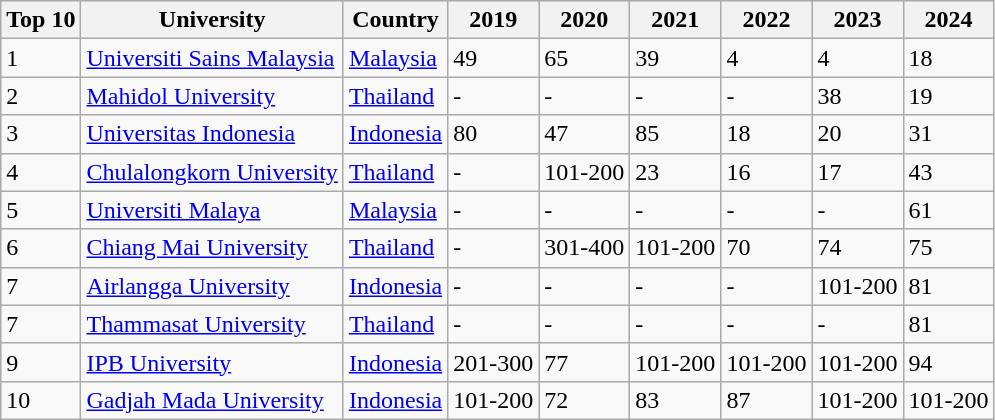<table class="sortable wikitable">
<tr style="background:#ececec; vertical-align:top;">
<th>Top 10</th>
<th>University</th>
<th>Country</th>
<th>2019</th>
<th>2020</th>
<th>2021</th>
<th>2022</th>
<th>2023</th>
<th>2024</th>
</tr>
<tr>
<td>1</td>
<td> <a href='#'>Universiti Sains Malaysia</a></td>
<td><a href='#'>Malaysia</a></td>
<td>49</td>
<td>65</td>
<td>39</td>
<td>4</td>
<td>4</td>
<td>18</td>
</tr>
<tr>
<td>2</td>
<td> <a href='#'>Mahidol University</a></td>
<td><a href='#'>Thailand</a></td>
<td>-</td>
<td>-</td>
<td>-</td>
<td>-</td>
<td>38</td>
<td>19</td>
</tr>
<tr>
<td>3</td>
<td> <a href='#'>Universitas Indonesia</a></td>
<td><a href='#'>Indonesia</a></td>
<td>80</td>
<td>47</td>
<td>85</td>
<td>18</td>
<td>20</td>
<td>31</td>
</tr>
<tr>
<td>4</td>
<td> <a href='#'>Chulalongkorn University</a></td>
<td><a href='#'>Thailand</a></td>
<td>-</td>
<td>101-200</td>
<td>23</td>
<td>16</td>
<td>17</td>
<td>43</td>
</tr>
<tr>
<td>5</td>
<td> <a href='#'>Universiti Malaya</a></td>
<td><a href='#'>Malaysia</a></td>
<td>-</td>
<td>-</td>
<td>-</td>
<td>-</td>
<td>-</td>
<td>61</td>
</tr>
<tr>
<td>6</td>
<td> <a href='#'>Chiang Mai University</a></td>
<td><a href='#'>Thailand</a></td>
<td>-</td>
<td>301-400</td>
<td>101-200</td>
<td>70</td>
<td>74</td>
<td>75</td>
</tr>
<tr>
<td>7</td>
<td> <a href='#'>Airlangga University</a></td>
<td><a href='#'>Indonesia</a></td>
<td>-</td>
<td>-</td>
<td>-</td>
<td>-</td>
<td>101-200</td>
<td>81</td>
</tr>
<tr>
<td>7</td>
<td> <a href='#'>Thammasat University</a></td>
<td><a href='#'>Thailand</a></td>
<td>-</td>
<td>-</td>
<td>-</td>
<td>-</td>
<td>-</td>
<td>81</td>
</tr>
<tr>
<td>9</td>
<td> <a href='#'>IPB University</a></td>
<td><a href='#'>Indonesia</a></td>
<td>201-300</td>
<td>77</td>
<td>101-200</td>
<td>101-200</td>
<td>101-200</td>
<td>94</td>
</tr>
<tr>
<td>10</td>
<td> <a href='#'>Gadjah Mada University</a></td>
<td><a href='#'>Indonesia</a></td>
<td>101-200</td>
<td>72</td>
<td>83</td>
<td>87</td>
<td>101-200</td>
<td>101-200</td>
</tr>
</table>
